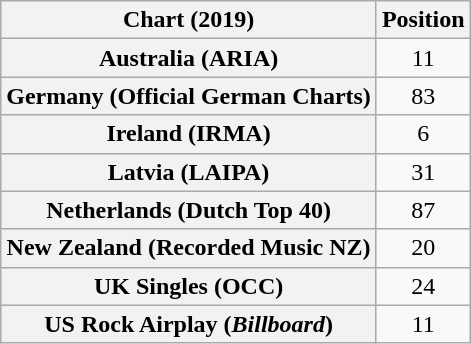<table class="wikitable sortable plainrowheaders" style="text-align:center">
<tr>
<th scope="col">Chart (2019)</th>
<th scope="col">Position</th>
</tr>
<tr>
<th scope="row">Australia (ARIA)</th>
<td>11</td>
</tr>
<tr>
<th scope="row">Germany (Official German Charts)</th>
<td>83</td>
</tr>
<tr>
<th scope="row">Ireland (IRMA)</th>
<td>6</td>
</tr>
<tr>
<th scope="row">Latvia (LAIPA)</th>
<td>31</td>
</tr>
<tr>
<th scope="row">Netherlands (Dutch Top 40)</th>
<td>87</td>
</tr>
<tr>
<th scope="row">New Zealand (Recorded Music NZ)</th>
<td>20</td>
</tr>
<tr>
<th scope="row">UK Singles (OCC)</th>
<td>24</td>
</tr>
<tr>
<th scope="row">US Rock Airplay (<em>Billboard</em>)</th>
<td>11</td>
</tr>
</table>
